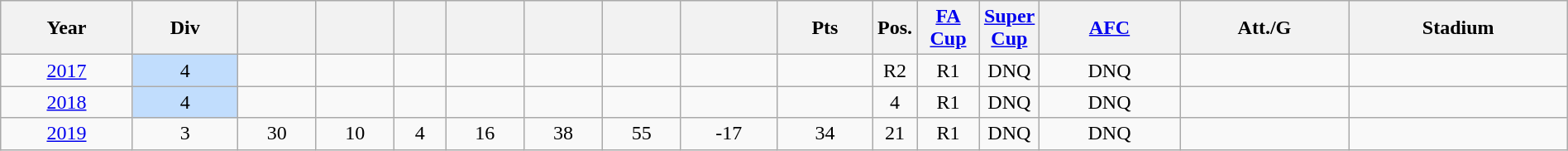<table class="wikitable sortable" width=100% style=text-align:Center>
<tr>
<th>Year</th>
<th>Div</th>
<th></th>
<th></th>
<th></th>
<th></th>
<th></th>
<th></th>
<th></th>
<th>Pts</th>
<th width=2%>Pos.</th>
<th width=4%><a href='#'>FA Cup</a></th>
<th width=2%><a href='#'>Super Cup</a></th>
<th><a href='#'>AFC</a></th>
<th>Att./G</th>
<th>Stadium</th>
</tr>
<tr>
<td><a href='#'>2017</a></td>
<td bgcolor="#c1ddfd">4</td>
<td></td>
<td></td>
<td></td>
<td></td>
<td></td>
<td></td>
<td></td>
<td></td>
<td>R2</td>
<td>R1</td>
<td>DNQ</td>
<td>DNQ</td>
<td></td>
<td></td>
</tr>
<tr>
<td><a href='#'>2018</a></td>
<td bgcolor="#c1ddfd">4</td>
<td></td>
<td></td>
<td></td>
<td></td>
<td></td>
<td></td>
<td></td>
<td></td>
<td>4</td>
<td>R1</td>
<td>DNQ</td>
<td>DNQ</td>
<td></td>
<td></td>
</tr>
<tr>
<td><a href='#'>2019</a></td>
<td>3</td>
<td>30</td>
<td>10</td>
<td>4</td>
<td>16</td>
<td>38</td>
<td>55</td>
<td>-17</td>
<td>34</td>
<td>21</td>
<td>R1</td>
<td>DNQ</td>
<td>DNQ</td>
<td></td>
<td></td>
</tr>
</table>
